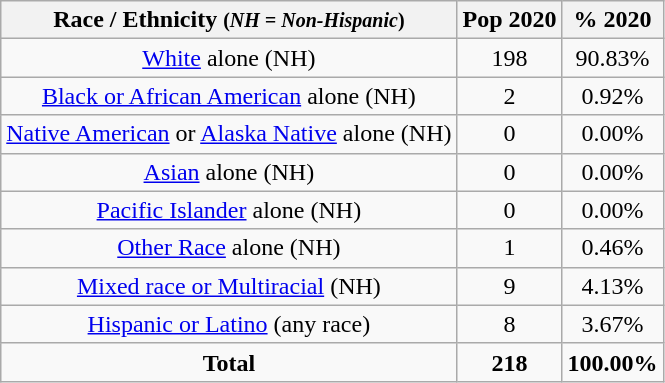<table class="wikitable" style="text-align:center;">
<tr>
<th>Race / Ethnicity <small>(<em>NH = Non-Hispanic</em>)</small></th>
<th>Pop 2020</th>
<th>% 2020</th>
</tr>
<tr>
<td><a href='#'>White</a> alone (NH)</td>
<td>198</td>
<td>90.83%</td>
</tr>
<tr>
<td><a href='#'>Black or African American</a> alone (NH)</td>
<td>2</td>
<td>0.92%</td>
</tr>
<tr>
<td><a href='#'>Native American</a> or <a href='#'>Alaska Native</a> alone (NH)</td>
<td>0</td>
<td>0.00%</td>
</tr>
<tr>
<td><a href='#'>Asian</a> alone (NH)</td>
<td>0</td>
<td>0.00%</td>
</tr>
<tr>
<td><a href='#'>Pacific Islander</a> alone (NH)</td>
<td>0</td>
<td>0.00%</td>
</tr>
<tr>
<td><a href='#'>Other Race</a> alone (NH)</td>
<td>1</td>
<td>0.46%</td>
</tr>
<tr>
<td><a href='#'>Mixed race or Multiracial</a> (NH)</td>
<td>9</td>
<td>4.13%</td>
</tr>
<tr>
<td><a href='#'>Hispanic or Latino</a> (any race)</td>
<td>8</td>
<td>3.67%</td>
</tr>
<tr>
<td><strong>Total</strong></td>
<td><strong>218</strong></td>
<td><strong>100.00%</strong></td>
</tr>
</table>
